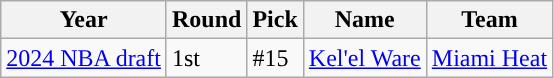<table class=wikitable "border="1">
<tr align=center>
<th>Year</th>
<th>Round</th>
<th>Pick</th>
<th>Name</th>
<th>Team</th>
</tr>
<tr>
<td rowspan=1><a href='#'>2024 NBA draft</a></td>
<td>1st</td>
<td>#15</td>
<td><a href='#'>Kel'el Ware</a></td>
<td><a href='#'>Miami Heat</a></td>
</tr>
</table>
